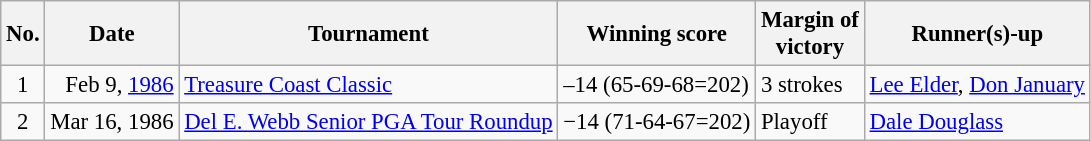<table class="wikitable" style="font-size:95%;">
<tr>
<th>No.</th>
<th>Date</th>
<th>Tournament</th>
<th>Winning score</th>
<th>Margin of<br>victory</th>
<th>Runner(s)-up</th>
</tr>
<tr>
<td align=center>1</td>
<td align=right>Feb 9, <a href='#'>1986</a></td>
<td><a href='#'>Treasure Coast Classic</a></td>
<td>–14 (65-69-68=202)</td>
<td>3 strokes</td>
<td> <a href='#'>Lee Elder</a>,  <a href='#'>Don January</a></td>
</tr>
<tr>
<td align=center>2</td>
<td align=right>Mar 16, 1986</td>
<td><a href='#'>Del E. Webb Senior PGA Tour Roundup</a></td>
<td>−14 (71-64-67=202)</td>
<td>Playoff</td>
<td> <a href='#'>Dale Douglass</a></td>
</tr>
</table>
